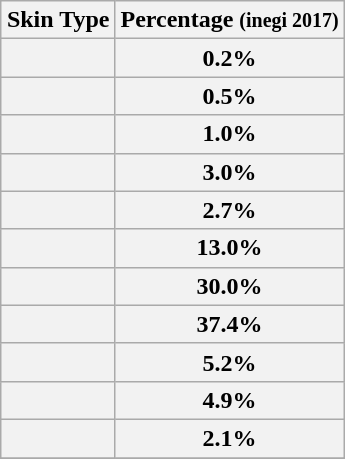<table class="wikitable" || align="right">
<tr>
<th>Skin Type</th>
<th>Percentage <small>(inegi 2017)</small></th>
</tr>
<tr>
<th></th>
<th>0.2%</th>
</tr>
<tr>
<th></th>
<th>0.5%</th>
</tr>
<tr>
<th></th>
<th>1.0%</th>
</tr>
<tr>
<th></th>
<th>3.0%</th>
</tr>
<tr>
<th></th>
<th>2.7%</th>
</tr>
<tr>
<th></th>
<th>13.0%</th>
</tr>
<tr>
<th></th>
<th>30.0%</th>
</tr>
<tr>
<th></th>
<th>37.4%</th>
</tr>
<tr>
<th></th>
<th>5.2%</th>
</tr>
<tr>
<th></th>
<th>4.9%</th>
</tr>
<tr>
<th></th>
<th>2.1%</th>
</tr>
<tr>
</tr>
</table>
